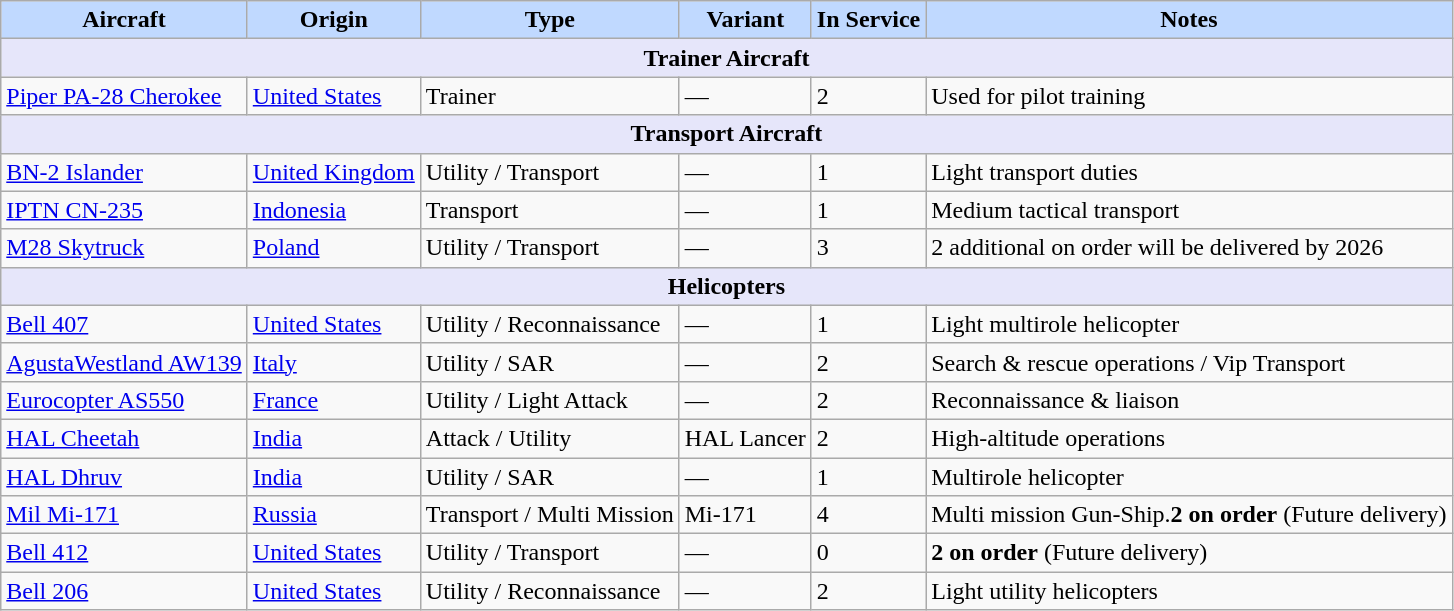<table class="wikitable sortable">
<tr>
<th style="text-align:center; background:#c0d9ff;"><strong>Aircraft</strong></th>
<th style="text-align:center; background:#c0d9ff;"><strong>Origin</strong></th>
<th style="text-align:center; background:#c0d9ff;"><strong>Type</strong></th>
<th style="text-align:center; background:#c0d9ff;"><strong>Variant</strong></th>
<th style="text-align:center; background:#c0d9ff;"><strong>In Service</strong></th>
<th style="text-align:center; background:#c0d9ff;"><strong>Notes</strong></th>
</tr>
<tr>
<th colspan="6" style="text-align:center; background:#e6e6fa;"><strong>Trainer Aircraft</strong></th>
</tr>
<tr>
<td><a href='#'>Piper PA-28 Cherokee</a></td>
<td><a href='#'>United States</a></td>
<td>Trainer</td>
<td>—</td>
<td>2</td>
<td>Used for pilot training</td>
</tr>
<tr>
<th colspan="6" style="text-align:center; background:#e6e6fa;"><strong>Transport Aircraft</strong></th>
</tr>
<tr>
<td><a href='#'>BN-2 Islander</a></td>
<td><a href='#'>United Kingdom</a></td>
<td>Utility / Transport</td>
<td>—</td>
<td>1</td>
<td>Light transport duties</td>
</tr>
<tr>
<td><a href='#'>IPTN CN-235</a></td>
<td><a href='#'>Indonesia</a></td>
<td>Transport</td>
<td>—</td>
<td>1</td>
<td>Medium tactical transport</td>
</tr>
<tr>
<td><a href='#'>M28 Skytruck</a></td>
<td><a href='#'>Poland</a></td>
<td>Utility / Transport</td>
<td>—</td>
<td>3</td>
<td>2 additional on order will be delivered by 2026</td>
</tr>
<tr>
<th colspan="6" style="text-align:center; background:#e6e6fa;"><strong>Helicopters</strong></th>
</tr>
<tr>
<td><a href='#'>Bell 407</a></td>
<td><a href='#'>United States</a></td>
<td>Utility / Reconnaissance</td>
<td>—</td>
<td>1</td>
<td>Light multirole helicopter</td>
</tr>
<tr>
<td><a href='#'>AgustaWestland AW139</a></td>
<td><a href='#'>Italy</a></td>
<td>Utility / SAR</td>
<td>—</td>
<td>2</td>
<td>Search & rescue operations / Vip Transport</td>
</tr>
<tr>
<td><a href='#'>Eurocopter AS550</a></td>
<td><a href='#'>France</a></td>
<td>Utility / Light Attack</td>
<td>—</td>
<td>2</td>
<td>Reconnaissance & liaison</td>
</tr>
<tr>
<td><a href='#'>HAL Cheetah</a></td>
<td><a href='#'>India</a></td>
<td>Attack / Utility</td>
<td>HAL Lancer</td>
<td>2</td>
<td>High-altitude operations</td>
</tr>
<tr>
<td><a href='#'>HAL Dhruv</a></td>
<td><a href='#'>India</a></td>
<td>Utility / SAR</td>
<td>—</td>
<td>1</td>
<td>Multirole helicopter</td>
</tr>
<tr>
<td><a href='#'>Mil Mi-171</a></td>
<td><a href='#'>Russia</a></td>
<td>Transport / Multi Mission</td>
<td>Mi-171</td>
<td>4</td>
<td>Multi mission Gun-Ship.<strong>2 on order</strong> (Future delivery)</td>
</tr>
<tr>
<td><a href='#'>Bell 412</a></td>
<td><a href='#'>United States</a></td>
<td>Utility / Transport</td>
<td>—</td>
<td>0</td>
<td><strong>2 on order</strong> (Future delivery)</td>
</tr>
<tr>
<td><a href='#'>Bell 206</a></td>
<td><a href='#'>United States</a></td>
<td>Utility / Reconnaissance</td>
<td>—</td>
<td>2</td>
<td>Light utility helicopters</td>
</tr>
</table>
